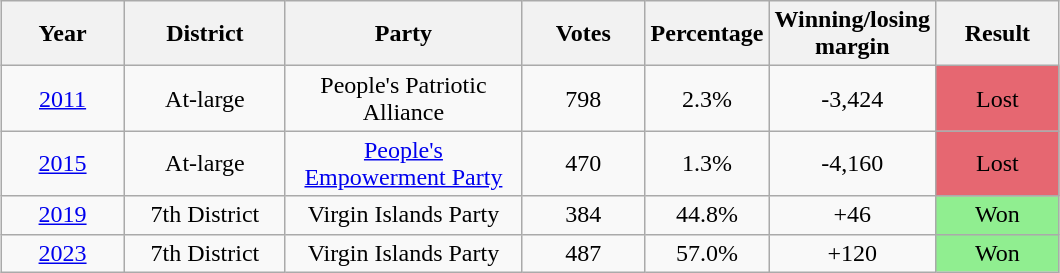<table class="wikitable" style="margin: 1em auto 1em auto">
<tr>
<th align="center" width="75">Year</th>
<th align="center" width="100">District</th>
<th align="center" width="150">Party</th>
<th align="center" width="75">Votes</th>
<th align="center" width="75">Percentage</th>
<th align="center" width="75">Winning/losing margin</th>
<th align="center" width="75">Result</th>
</tr>
<tr>
<td align="center"><a href='#'>2011</a></td>
<td align="center">At-large</td>
<td align="center">People's Patriotic Alliance</td>
<td align="center">798</td>
<td align="center">2.3%</td>
<td align="center">-3,424</td>
<td align="center" style="background: #E66771;">Lost</td>
</tr>
<tr>
<td align="center"><a href='#'>2015</a></td>
<td align="center">At-large</td>
<td align="center"><a href='#'>People's Empowerment Party</a></td>
<td align="center">470</td>
<td align="center">1.3%</td>
<td align="center">-4,160</td>
<td align="center" style="background: #E66771;">Lost</td>
</tr>
<tr>
<td align="center"><a href='#'>2019</a></td>
<td align="center">7th District</td>
<td align="center">Virgin Islands Party</td>
<td align="center">384</td>
<td align="center">44.8%</td>
<td align="center">+46</td>
<td align="center" style="background: #90EE90;">Won</td>
</tr>
<tr>
<td align="center"><a href='#'>2023</a></td>
<td align="center">7th District</td>
<td align="center">Virgin Islands Party</td>
<td align="center">487</td>
<td align="center">57.0%</td>
<td align="center">+120</td>
<td align="center" style="background: #90EE90;">Won</td>
</tr>
</table>
